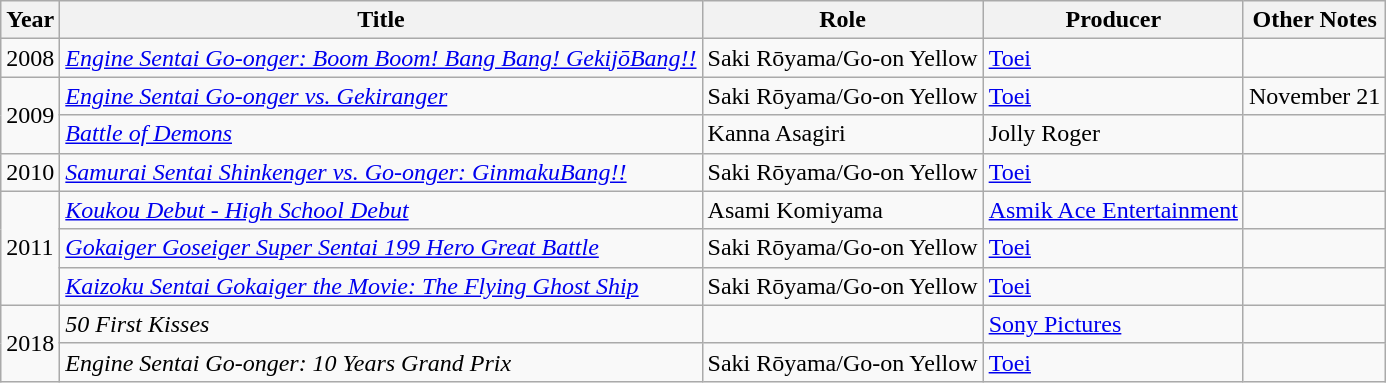<table class="wikitable">
<tr>
<th>Year</th>
<th>Title</th>
<th>Role</th>
<th>Producer</th>
<th>Other Notes</th>
</tr>
<tr>
<td>2008</td>
<td><em><a href='#'>Engine Sentai Go-onger: Boom Boom! Bang Bang! GekijōBang!!</a></em></td>
<td>Saki Rōyama/Go-on Yellow</td>
<td><a href='#'>Toei</a></td>
<td></td>
</tr>
<tr>
<td rowspan="2">2009</td>
<td><em><a href='#'>Engine Sentai Go-onger vs. Gekiranger</a></em></td>
<td>Saki Rōyama/Go-on Yellow</td>
<td><a href='#'>Toei</a></td>
<td>November 21</td>
</tr>
<tr>
<td><em><a href='#'>Battle of Demons</a></em></td>
<td>Kanna Asagiri</td>
<td>Jolly Roger</td>
<td></td>
</tr>
<tr>
<td>2010</td>
<td><em><a href='#'>Samurai Sentai Shinkenger vs. Go-onger: GinmakuBang!!</a></em></td>
<td>Saki Rōyama/Go-on Yellow</td>
<td><a href='#'>Toei</a></td>
<td></td>
</tr>
<tr>
<td rowspan="3">2011</td>
<td><em><a href='#'>Koukou Debut - High School Debut</a></em></td>
<td>Asami Komiyama</td>
<td><a href='#'>Asmik Ace Entertainment</a></td>
<td></td>
</tr>
<tr>
<td><em><a href='#'>Gokaiger Goseiger Super Sentai 199 Hero Great Battle</a></em></td>
<td>Saki Rōyama/Go-on Yellow</td>
<td><a href='#'>Toei</a></td>
<td></td>
</tr>
<tr>
<td><em><a href='#'>Kaizoku Sentai Gokaiger the Movie: The Flying Ghost Ship</a></em></td>
<td>Saki Rōyama/Go-on Yellow</td>
<td><a href='#'>Toei</a></td>
<td></td>
</tr>
<tr>
<td rowspan="2">2018</td>
<td><em>50 First Kisses</em></td>
<td></td>
<td><a href='#'>Sony Pictures</a></td>
<td></td>
</tr>
<tr>
<td><em>Engine Sentai Go-onger: 10 Years Grand Prix</em></td>
<td>Saki Rōyama/Go-on Yellow</td>
<td><a href='#'>Toei</a></td>
<td></td>
</tr>
</table>
